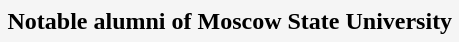<table class= style="border:1px solid #ddd; margin:1em auto;">
<tr>
<th style="background:#f5f5f5; padding:5px;"><span>Notable alumni of Moscow State University</span></th>
</tr>
<tr>
<td></td>
</tr>
</table>
